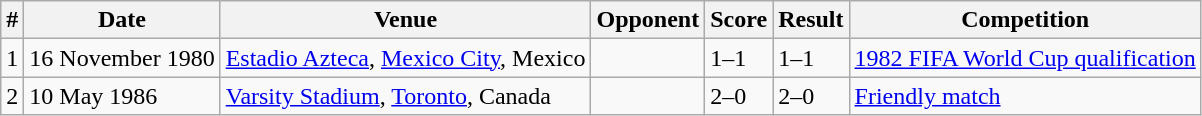<table class="wikitable">
<tr>
<th>#</th>
<th>Date</th>
<th>Venue</th>
<th>Opponent</th>
<th>Score</th>
<th>Result</th>
<th>Competition</th>
</tr>
<tr>
<td>1</td>
<td>16 November 1980</td>
<td><a href='#'>Estadio Azteca</a>, <a href='#'>Mexico City</a>, Mexico</td>
<td></td>
<td>1–1</td>
<td>1–1</td>
<td><a href='#'>1982 FIFA World Cup qualification</a></td>
</tr>
<tr>
<td>2</td>
<td>10 May 1986</td>
<td><a href='#'>Varsity Stadium</a>, <a href='#'>Toronto</a>, Canada</td>
<td></td>
<td>2–0</td>
<td>2–0</td>
<td><a href='#'>Friendly match</a></td>
</tr>
</table>
